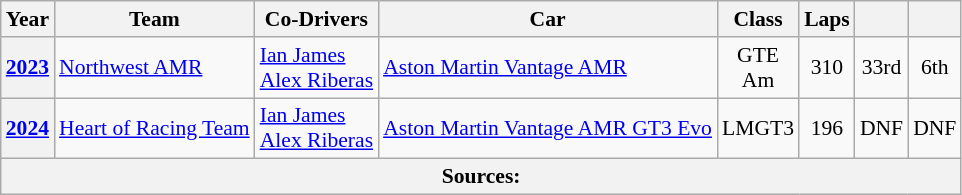<table class="wikitable" style="text-align:center; font-size:90%">
<tr>
<th>Year</th>
<th>Team</th>
<th>Co-Drivers</th>
<th>Car</th>
<th>Class</th>
<th>Laps</th>
<th></th>
<th></th>
</tr>
<tr>
<th><a href='#'>2023</a></th>
<td align="left" nowrap> <a href='#'>Northwest AMR</a></td>
<td align="left" nowrap> <a href='#'>Ian James</a><br> <a href='#'>Alex Riberas</a></td>
<td align="left" nowrap><a href='#'>Aston Martin Vantage AMR</a></td>
<td>GTE<br>Am</td>
<td>310</td>
<td>33rd</td>
<td>6th</td>
</tr>
<tr>
<th><a href='#'>2024</a></th>
<td align="left" nowrap> <a href='#'>Heart of Racing Team</a></td>
<td align="left" nowrap> <a href='#'>Ian James</a><br> <a href='#'>Alex Riberas</a></td>
<td align="left" nowrap><a href='#'>Aston Martin Vantage AMR GT3 Evo</a></td>
<td>LMGT3</td>
<td>196</td>
<td>DNF</td>
<td>DNF</td>
</tr>
<tr>
<th colspan="8">Sources:</th>
</tr>
</table>
